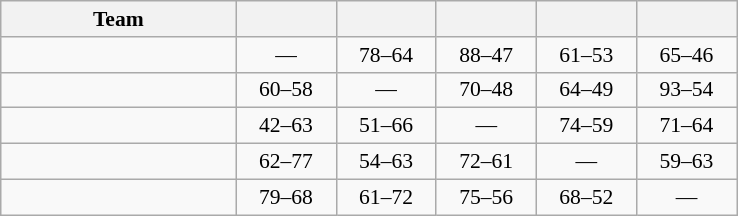<table class=wikitable style="font-size:90%">
<tr>
<th width=150 bgcolor=#F0F0F0 align=left>Team</th>
<th width=60></th>
<th width=60></th>
<th width=60></th>
<th width=60></th>
<th width=60></th>
</tr>
<tr align=center>
<td align=left></td>
<td> —</td>
<td>78–64</td>
<td>88–47</td>
<td>61–53</td>
<td>65–46</td>
</tr>
<tr align=center>
<td align=left></td>
<td>60–58</td>
<td> —</td>
<td>70–48</td>
<td>64–49</td>
<td>93–54</td>
</tr>
<tr align=center>
<td align=left></td>
<td>42–63</td>
<td>51–66</td>
<td> —</td>
<td>74–59</td>
<td>71–64</td>
</tr>
<tr align=center>
<td align=left></td>
<td>62–77</td>
<td>54–63</td>
<td>72–61</td>
<td> —</td>
<td>59–63</td>
</tr>
<tr align=center>
<td align=left></td>
<td>79–68</td>
<td>61–72</td>
<td>75–56</td>
<td>68–52</td>
<td> —</td>
</tr>
</table>
